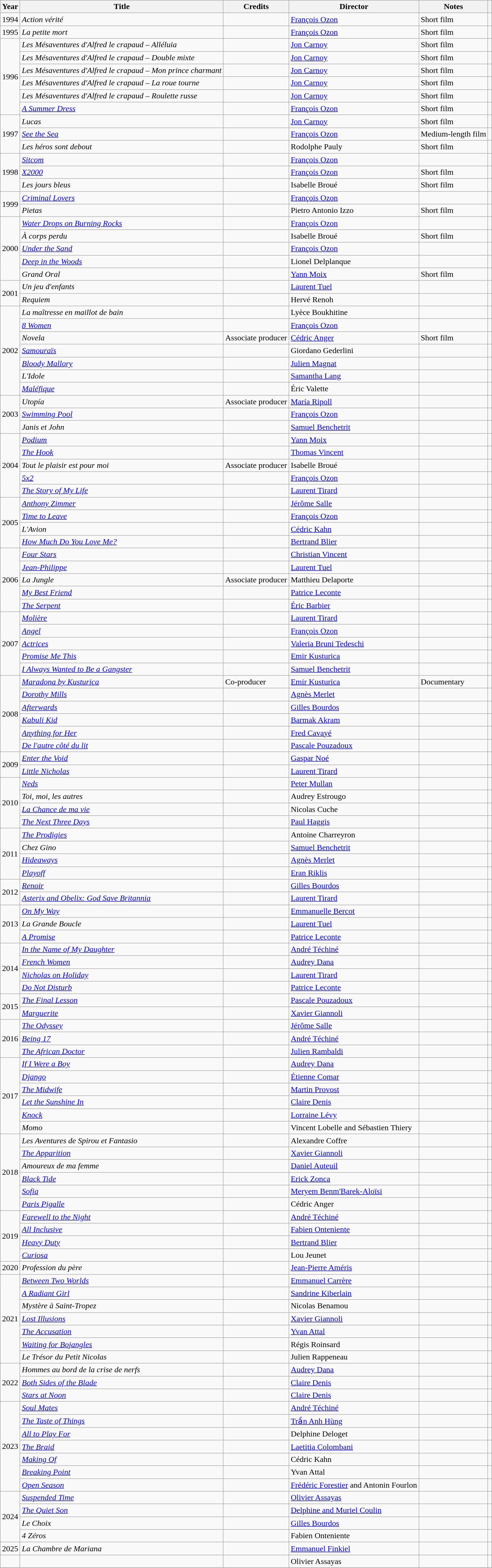<table class="wikitable">
<tr>
<th>Year</th>
<th>Title</th>
<th>Credits</th>
<th>Director</th>
<th>Notes</th>
<th></th>
</tr>
<tr>
<td>1994</td>
<td><em>Action vérité</em></td>
<td></td>
<td><a href='#'>François Ozon</a></td>
<td>Short film</td>
<td></td>
</tr>
<tr>
<td>1995</td>
<td><em>La petite mort</em></td>
<td></td>
<td><a href='#'>François Ozon</a></td>
<td>Short film</td>
<td></td>
</tr>
<tr>
<td rowspan="6">1996</td>
<td><em>Les Mésaventures d'Alfred le crapaud – Alléluia</em></td>
<td></td>
<td><a href='#'>Jon Carnoy</a></td>
<td>Short film</td>
<td></td>
</tr>
<tr>
<td><em>Les Mésaventures d'Alfred le crapaud – Double mixte</em></td>
<td></td>
<td><a href='#'>Jon Carnoy</a></td>
<td>Short film</td>
<td></td>
</tr>
<tr>
<td><em>Les Mésaventures d'Alfred le crapaud – Mon prince charmant</em></td>
<td></td>
<td><a href='#'>Jon Carnoy</a></td>
<td>Short film</td>
<td></td>
</tr>
<tr>
<td><em>Les Mésaventures d'Alfred le crapaud – La roue tourne</em></td>
<td></td>
<td><a href='#'>Jon Carnoy</a></td>
<td>Short film</td>
<td></td>
</tr>
<tr>
<td><em>Les Mésaventures d'Alfred le crapaud – Roulette russe</em></td>
<td></td>
<td><a href='#'>Jon Carnoy</a></td>
<td>Short film</td>
<td></td>
</tr>
<tr>
<td><em><a href='#'>A Summer Dress</a></em></td>
<td></td>
<td><a href='#'>François Ozon</a></td>
<td>Short film</td>
<td></td>
</tr>
<tr>
<td rowspan="3">1997</td>
<td><em>Lucas</em></td>
<td></td>
<td><a href='#'>Jon Carnoy</a></td>
<td>Short film</td>
<td></td>
</tr>
<tr>
<td><em><a href='#'>See the Sea</a></em></td>
<td></td>
<td><a href='#'>François Ozon</a></td>
<td>Medium-length film</td>
<td></td>
</tr>
<tr>
<td><em>Les héros sont debout</em></td>
<td></td>
<td>Rodolphe Pauly</td>
<td>Short film</td>
<td></td>
</tr>
<tr>
<td rowspan="3">1998</td>
<td><em><a href='#'>Sitcom</a></em></td>
<td></td>
<td><a href='#'>François Ozon</a></td>
<td></td>
<td></td>
</tr>
<tr>
<td><em><a href='#'>X2000</a></em></td>
<td></td>
<td><a href='#'>François Ozon</a></td>
<td>Short film</td>
<td></td>
</tr>
<tr>
<td><em>Les jours bleus</em></td>
<td></td>
<td>Isabelle Broué</td>
<td>Short film</td>
<td></td>
</tr>
<tr>
<td rowspan="2">1999</td>
<td><em><a href='#'>Criminal Lovers</a></em></td>
<td></td>
<td><a href='#'>François Ozon</a></td>
<td></td>
<td></td>
</tr>
<tr>
<td><em>Pietas</em></td>
<td></td>
<td>Pietro Antonio Izzo</td>
<td>Short film</td>
<td></td>
</tr>
<tr>
<td rowspan="5">2000</td>
<td><em><a href='#'>Water Drops on Burning Rocks</a></em></td>
<td></td>
<td><a href='#'>François Ozon</a></td>
<td></td>
<td></td>
</tr>
<tr>
<td><em>À corps perdu</em></td>
<td></td>
<td>Isabelle Broué</td>
<td>Short film</td>
<td></td>
</tr>
<tr>
<td><em><a href='#'>Under the Sand</a></em></td>
<td></td>
<td><a href='#'>François Ozon</a></td>
<td></td>
<td></td>
</tr>
<tr>
<td><em><a href='#'>Deep in the Woods</a></em></td>
<td></td>
<td>Lionel Delplanque</td>
<td></td>
<td></td>
</tr>
<tr>
<td><em>Grand Oral</em></td>
<td></td>
<td><a href='#'>Yann Moix</a></td>
<td>Short film</td>
<td></td>
</tr>
<tr>
<td rowspan="2">2001</td>
<td><em>Un jeu d'enfants</em></td>
<td></td>
<td><a href='#'>Laurent Tuel</a></td>
<td></td>
<td></td>
</tr>
<tr>
<td><em>Requiem</em></td>
<td></td>
<td>Hervé Renoh</td>
<td></td>
<td></td>
</tr>
<tr>
<td rowspan="7">2002</td>
<td><em>La maîtresse en maillot de bain</em></td>
<td></td>
<td>Lyèce Boukhitine</td>
<td></td>
<td></td>
</tr>
<tr>
<td><em><a href='#'>8 Women</a></em></td>
<td></td>
<td><a href='#'>François Ozon</a></td>
<td></td>
<td></td>
</tr>
<tr>
<td><em>Novela</em></td>
<td>Associate producer</td>
<td><a href='#'>Cédric Anger</a></td>
<td>Short film</td>
<td></td>
</tr>
<tr>
<td><em><a href='#'>Samouraïs</a></em></td>
<td></td>
<td>Giordano Gederlini</td>
<td></td>
<td></td>
</tr>
<tr>
<td><em><a href='#'>Bloody Mallory</a></em></td>
<td></td>
<td><a href='#'>Julien Magnat</a></td>
<td></td>
<td></td>
</tr>
<tr>
<td><em>L'Idole</em></td>
<td></td>
<td><a href='#'>Samantha Lang</a></td>
<td></td>
<td></td>
</tr>
<tr>
<td><em><a href='#'>Maléfique</a></em></td>
<td></td>
<td>Éric Valette</td>
<td></td>
<td></td>
</tr>
<tr>
<td rowspan="3">2003</td>
<td><em>Utopía</em></td>
<td>Associate producer</td>
<td><a href='#'>María Ripoll</a></td>
<td></td>
<td></td>
</tr>
<tr>
<td><em><a href='#'>Swimming Pool</a></em></td>
<td></td>
<td><a href='#'>François Ozon</a></td>
<td></td>
<td></td>
</tr>
<tr>
<td><em>Janis et John</em></td>
<td></td>
<td><a href='#'>Samuel Benchetrit</a></td>
<td></td>
<td></td>
</tr>
<tr>
<td rowspan="5">2004</td>
<td><em><a href='#'>Podium</a></em></td>
<td></td>
<td><a href='#'>Yann Moix</a></td>
<td></td>
<td></td>
</tr>
<tr>
<td><em><a href='#'>The Hook</a></em></td>
<td></td>
<td><a href='#'>Thomas Vincent</a></td>
<td></td>
<td></td>
</tr>
<tr>
<td><em>Tout le plaisir est pour moi</em></td>
<td>Associate producer</td>
<td>Isabelle Broué</td>
<td></td>
<td></td>
</tr>
<tr>
<td><em><a href='#'>5x2</a></em></td>
<td></td>
<td><a href='#'>François Ozon</a></td>
<td></td>
<td></td>
</tr>
<tr>
<td><em><a href='#'>The Story of My Life</a></em></td>
<td></td>
<td><a href='#'>Laurent Tirard</a></td>
<td></td>
<td></td>
</tr>
<tr>
<td rowspan="4">2005</td>
<td><em><a href='#'>Anthony Zimmer</a></em></td>
<td></td>
<td><a href='#'>Jérôme Salle</a></td>
<td></td>
<td></td>
</tr>
<tr>
<td><em><a href='#'>Time to Leave</a></em></td>
<td></td>
<td><a href='#'>François Ozon</a></td>
<td></td>
<td></td>
</tr>
<tr>
<td><em>L'Avion</em></td>
<td></td>
<td><a href='#'>Cédric Kahn</a></td>
<td></td>
<td></td>
</tr>
<tr>
<td><em><a href='#'>How Much Do You Love Me?</a></em></td>
<td></td>
<td><a href='#'>Bertrand Blier</a></td>
<td></td>
<td></td>
</tr>
<tr>
<td rowspan="5">2006</td>
<td><em><a href='#'>Four Stars</a></em></td>
<td></td>
<td><a href='#'>Christian Vincent</a></td>
<td></td>
<td></td>
</tr>
<tr>
<td><em><a href='#'>Jean-Philippe</a></em></td>
<td></td>
<td><a href='#'>Laurent Tuel</a></td>
<td></td>
<td></td>
</tr>
<tr>
<td><em>La Jungle</em></td>
<td>Associate producer</td>
<td>Matthieu Delaporte</td>
<td></td>
<td></td>
</tr>
<tr>
<td><em><a href='#'>My Best Friend</a></em></td>
<td></td>
<td><a href='#'>Patrice Leconte</a></td>
<td></td>
<td></td>
</tr>
<tr>
<td><em><a href='#'>The Serpent</a></em></td>
<td></td>
<td><a href='#'>Éric Barbier</a></td>
<td></td>
<td></td>
</tr>
<tr>
<td rowspan="5">2007</td>
<td><em><a href='#'>Molière</a></em></td>
<td></td>
<td><a href='#'>Laurent Tirard</a></td>
<td></td>
<td></td>
</tr>
<tr>
<td><em><a href='#'>Angel</a></em></td>
<td></td>
<td><a href='#'>François Ozon</a></td>
<td></td>
<td></td>
</tr>
<tr>
<td><em><a href='#'>Actrices</a></em></td>
<td></td>
<td><a href='#'>Valeria Bruni Tedeschi</a></td>
<td></td>
<td></td>
</tr>
<tr>
<td><em><a href='#'>Promise Me This</a></em></td>
<td></td>
<td><a href='#'>Emir Kusturica</a></td>
<td></td>
<td></td>
</tr>
<tr>
<td><em><a href='#'>I Always Wanted to Be a Gangster</a></em></td>
<td></td>
<td><a href='#'>Samuel Benchetrit</a></td>
<td></td>
<td></td>
</tr>
<tr>
<td rowspan="6">2008</td>
<td><em><a href='#'>Maradona by Kusturica</a></em></td>
<td>Co-producer</td>
<td><a href='#'>Emir Kusturica</a></td>
<td>Documentary</td>
<td></td>
</tr>
<tr>
<td><em><a href='#'>Dorothy Mills</a></em></td>
<td></td>
<td><a href='#'>Agnès Merlet</a></td>
<td></td>
<td></td>
</tr>
<tr>
<td><em><a href='#'>Afterwards</a></em></td>
<td></td>
<td><a href='#'>Gilles Bourdos</a></td>
<td></td>
<td></td>
</tr>
<tr>
<td><em><a href='#'>Kabuli Kid</a></em></td>
<td></td>
<td><a href='#'>Barmak Akram</a></td>
<td></td>
<td></td>
</tr>
<tr>
<td><em><a href='#'>Anything for Her</a></em></td>
<td></td>
<td><a href='#'>Fred Cavayé</a></td>
<td></td>
<td></td>
</tr>
<tr>
<td><em><a href='#'>De l'autre côté du lit</a></em></td>
<td></td>
<td><a href='#'>Pascale Pouzadoux</a></td>
<td></td>
<td></td>
</tr>
<tr>
<td rowspan="2">2009</td>
<td><em><a href='#'>Enter the Void</a></em></td>
<td></td>
<td><a href='#'>Gaspar Noé</a></td>
<td></td>
<td align="center"></td>
</tr>
<tr>
<td><em><a href='#'>Little Nicholas</a></em></td>
<td></td>
<td><a href='#'>Laurent Tirard</a></td>
<td></td>
<td></td>
</tr>
<tr>
<td rowspan="4">2010</td>
<td><em><a href='#'>Neds</a></em></td>
<td></td>
<td><a href='#'>Peter Mullan</a></td>
<td></td>
<td></td>
</tr>
<tr>
<td><em>Toi, moi, les autres</em></td>
<td></td>
<td>Audrey Estrougo</td>
<td></td>
<td></td>
</tr>
<tr>
<td><em><a href='#'>La Chance de ma vie</a></em></td>
<td></td>
<td>Nicolas Cuche</td>
<td></td>
<td></td>
</tr>
<tr>
<td><em><a href='#'>The Next Three Days</a></em></td>
<td></td>
<td><a href='#'>Paul Haggis</a></td>
<td></td>
<td></td>
</tr>
<tr>
<td rowspan="4">2011</td>
<td><em><a href='#'>The Prodigies</a></em></td>
<td></td>
<td>Antoine Charreyron</td>
<td></td>
<td></td>
</tr>
<tr>
<td><em>Chez Gino</em></td>
<td></td>
<td><a href='#'>Samuel Benchetrit</a></td>
<td></td>
<td></td>
</tr>
<tr>
<td><em><a href='#'>Hideaways</a></em></td>
<td></td>
<td><a href='#'>Agnès Merlet</a></td>
<td></td>
<td></td>
</tr>
<tr>
<td><em><a href='#'>Playoff</a></em></td>
<td></td>
<td><a href='#'>Eran Riklis</a></td>
<td></td>
<td></td>
</tr>
<tr>
<td rowspan="2">2012</td>
<td><em><a href='#'>Renoir</a></em></td>
<td></td>
<td><a href='#'>Gilles Bourdos</a></td>
<td></td>
<td></td>
</tr>
<tr>
<td><em><a href='#'>Asterix and Obelix: God Save Britannia</a></em></td>
<td></td>
<td><a href='#'>Laurent Tirard</a></td>
<td></td>
<td></td>
</tr>
<tr>
<td rowspan="3">2013</td>
<td><em><a href='#'>On My Way</a></em></td>
<td></td>
<td><a href='#'>Emmanuelle Bercot</a></td>
<td></td>
<td></td>
</tr>
<tr>
<td><em>La Grande Boucle</em></td>
<td></td>
<td><a href='#'>Laurent Tuel</a></td>
<td></td>
<td></td>
</tr>
<tr>
<td><em><a href='#'>A Promise</a></em></td>
<td></td>
<td><a href='#'>Patrice Leconte</a></td>
<td></td>
<td></td>
</tr>
<tr>
<td rowspan="4">2014</td>
<td><em><a href='#'>In the Name of My Daughter</a></em></td>
<td></td>
<td><a href='#'>André Téchiné</a></td>
<td></td>
<td></td>
</tr>
<tr>
<td><em><a href='#'>French Women</a></em></td>
<td></td>
<td><a href='#'>Audrey Dana</a></td>
<td></td>
<td></td>
</tr>
<tr>
<td><em><a href='#'>Nicholas on Holiday</a></em></td>
<td></td>
<td><a href='#'>Laurent Tirard</a></td>
<td></td>
<td></td>
</tr>
<tr>
<td><em><a href='#'>Do Not Disturb</a></em></td>
<td></td>
<td><a href='#'>Patrice Leconte</a></td>
<td></td>
<td></td>
</tr>
<tr>
<td rowspan="2">2015</td>
<td><em><a href='#'>The Final Lesson</a></em></td>
<td></td>
<td><a href='#'>Pascale Pouzadoux</a></td>
<td></td>
<td></td>
</tr>
<tr>
<td><em><a href='#'>Marguerite</a></em></td>
<td></td>
<td><a href='#'>Xavier Giannoli</a></td>
<td></td>
<td></td>
</tr>
<tr>
<td rowspan="3">2016</td>
<td><em><a href='#'>The Odyssey</a></em></td>
<td></td>
<td><a href='#'>Jérôme Salle</a></td>
<td></td>
<td></td>
</tr>
<tr>
<td><em><a href='#'>Being 17</a></em></td>
<td></td>
<td><a href='#'>André Téchiné</a></td>
<td></td>
<td></td>
</tr>
<tr>
<td><em><a href='#'>The African Doctor</a></em></td>
<td></td>
<td><a href='#'>Julien Rambaldi</a></td>
<td></td>
<td></td>
</tr>
<tr>
<td rowspan="6">2017</td>
<td><em><a href='#'>If I Were a Boy</a></em></td>
<td></td>
<td><a href='#'>Audrey Dana</a></td>
<td></td>
<td></td>
</tr>
<tr>
<td><em><a href='#'>Django</a></em></td>
<td></td>
<td><a href='#'>Étienne Comar</a></td>
<td></td>
<td></td>
</tr>
<tr>
<td><em><a href='#'>The Midwife</a></em></td>
<td></td>
<td><a href='#'>Martin Provost</a></td>
<td></td>
<td></td>
</tr>
<tr>
<td><em><a href='#'>Let the Sunshine In</a></em></td>
<td></td>
<td><a href='#'>Claire Denis</a></td>
<td></td>
<td></td>
</tr>
<tr>
<td><em><a href='#'>Knock</a></em></td>
<td></td>
<td><a href='#'>Lorraine Lévy</a></td>
<td></td>
<td align="center"></td>
</tr>
<tr>
<td><em>Momo</em></td>
<td></td>
<td>Vincent Lobelle and Sébastien Thiery</td>
<td></td>
<td></td>
</tr>
<tr>
<td rowspan="6">2018</td>
<td><em>Les Aventures de Spirou et Fantasio</em></td>
<td></td>
<td>Alexandre Coffre</td>
<td></td>
<td></td>
</tr>
<tr>
<td><em><a href='#'>The Apparition</a></em></td>
<td></td>
<td><a href='#'>Xavier Giannoli</a></td>
<td></td>
<td align="center"></td>
</tr>
<tr>
<td><em>Amoureux de ma femme</em></td>
<td></td>
<td><a href='#'>Daniel Auteuil</a></td>
<td></td>
<td align="center"></td>
</tr>
<tr>
<td><em><a href='#'>Black Tide</a></em></td>
<td></td>
<td><a href='#'>Erick Zonca</a></td>
<td></td>
<td align="center"></td>
</tr>
<tr>
<td><em><a href='#'>Sofia</a></em></td>
<td></td>
<td><a href='#'>Meryem Benm'Barek-Aloïsi</a></td>
<td></td>
<td></td>
</tr>
<tr>
<td><em><a href='#'>Paris Pigalle</a></em></td>
<td></td>
<td>Cédric Anger</td>
<td></td>
<td align="center"></td>
</tr>
<tr>
<td rowspan="4">2019</td>
<td><em><a href='#'>Farewell to the Night</a></em></td>
<td></td>
<td><a href='#'>André Téchiné</a></td>
<td></td>
<td align="center"></td>
</tr>
<tr>
<td><em><a href='#'>All Inclusive</a></em></td>
<td></td>
<td><a href='#'>Fabien Onteniente</a></td>
<td></td>
<td></td>
</tr>
<tr>
<td><em><a href='#'>Heavy Duty</a></em></td>
<td></td>
<td><a href='#'>Bertrand Blier</a></td>
<td></td>
<td align="center"></td>
</tr>
<tr>
<td><em><a href='#'>Curiosa</a></em></td>
<td></td>
<td>Lou Jeunet</td>
<td></td>
<td align="center"></td>
</tr>
<tr>
<td>2020</td>
<td><em>Profession du père</em></td>
<td></td>
<td><a href='#'>Jean-Pierre Améris</a></td>
<td></td>
<td align="center"></td>
</tr>
<tr>
<td rowspan="7">2021</td>
<td><em><a href='#'>Between Two Worlds</a></em></td>
<td></td>
<td><a href='#'>Emmanuel Carrère</a></td>
<td></td>
<td align="center"></td>
</tr>
<tr>
<td><em><a href='#'>A Radiant Girl</a></em></td>
<td></td>
<td><a href='#'>Sandrine Kiberlain</a></td>
<td></td>
<td align="center"></td>
</tr>
<tr>
<td><em>Mystère à Saint-Tropez</em></td>
<td></td>
<td>Nicolas Benamou</td>
<td></td>
<td></td>
</tr>
<tr>
<td><em><a href='#'>Lost Illusions</a></em></td>
<td></td>
<td><a href='#'>Xavier Giannoli</a></td>
<td></td>
<td align="center"></td>
</tr>
<tr>
<td><em><a href='#'>The Accusation</a></em></td>
<td></td>
<td><a href='#'>Yvan Attal</a></td>
<td></td>
<td align="center"></td>
</tr>
<tr>
<td><em><a href='#'>Waiting for Bojangles</a></em></td>
<td></td>
<td>Régis Roinsard</td>
<td></td>
<td align="center"></td>
</tr>
<tr>
<td><em>Le Trésor du Petit Nicolas</em></td>
<td></td>
<td>Julien Rappeneau</td>
<td></td>
<td></td>
</tr>
<tr>
<td rowspan="3">2022</td>
<td><em>Hommes au bord de la crise de nerfs</em></td>
<td></td>
<td><a href='#'>Audrey Dana</a></td>
<td></td>
<td></td>
</tr>
<tr>
<td><em><a href='#'>Both Sides of the Blade</a></em></td>
<td></td>
<td><a href='#'>Claire Denis</a></td>
<td></td>
<td align="center"></td>
</tr>
<tr>
<td><em><a href='#'>Stars at Noon</a></em></td>
<td></td>
<td><a href='#'>Claire Denis</a></td>
<td></td>
<td align="center"></td>
</tr>
<tr>
<td rowspan="7">2023</td>
<td><em><a href='#'>Soul Mates</a></em></td>
<td></td>
<td><a href='#'>André Téchiné</a></td>
<td></td>
<td></td>
</tr>
<tr>
<td><em><a href='#'>The Taste of Things</a></em></td>
<td></td>
<td><a href='#'>Trần Anh Hùng</a></td>
<td></td>
<td align="center"></td>
</tr>
<tr>
<td><em><a href='#'>All to Play For</a></em></td>
<td></td>
<td>Delphine Deloget</td>
<td></td>
<td align="center"></td>
</tr>
<tr>
<td><em><a href='#'>The Braid</a></em></td>
<td></td>
<td><a href='#'>Laetitia Colombani</a></td>
<td></td>
<td></td>
</tr>
<tr>
<td><em><a href='#'>Making Of</a></em></td>
<td></td>
<td>Cédric Kahn</td>
<td></td>
<td align="center"></td>
</tr>
<tr>
<td><em><a href='#'>Breaking Point</a></em></td>
<td></td>
<td>Yvan Attal</td>
<td></td>
<td align="center"></td>
</tr>
<tr>
<td><em><a href='#'>Open Season</a></em></td>
<td></td>
<td><a href='#'>Frédéric Forestier</a> and Antonin Fourlon</td>
<td></td>
<td></td>
</tr>
<tr>
<td rowspan="4">2024</td>
<td><em><a href='#'>Suspended Time</a></em></td>
<td></td>
<td><a href='#'>Olivier Assayas</a></td>
<td></td>
<td align="center"></td>
</tr>
<tr>
<td><em><a href='#'>The Quiet Son</a></em></td>
<td></td>
<td><a href='#'>Delphine and Muriel Coulin</a></td>
<td></td>
<td align="center"></td>
</tr>
<tr>
<td><em>Le Choix</em></td>
<td></td>
<td><a href='#'>Gilles Bourdos</a></td>
<td></td>
<td align="center"></td>
</tr>
<tr>
<td><em>4 Zéros</em></td>
<td></td>
<td>Fabien Onteniente</td>
<td></td>
<td></td>
</tr>
<tr>
<td>2025</td>
<td><em>La Chambre de Mariana</em></td>
<td></td>
<td><a href='#'>Emmanuel Finkiel</a></td>
<td></td>
<td align="center"></td>
</tr>
<tr>
<td></td>
<td></td>
<td></td>
<td>Olivier Assayas</td>
<td></td>
<td align="center"></td>
</tr>
<tr>
</tr>
</table>
